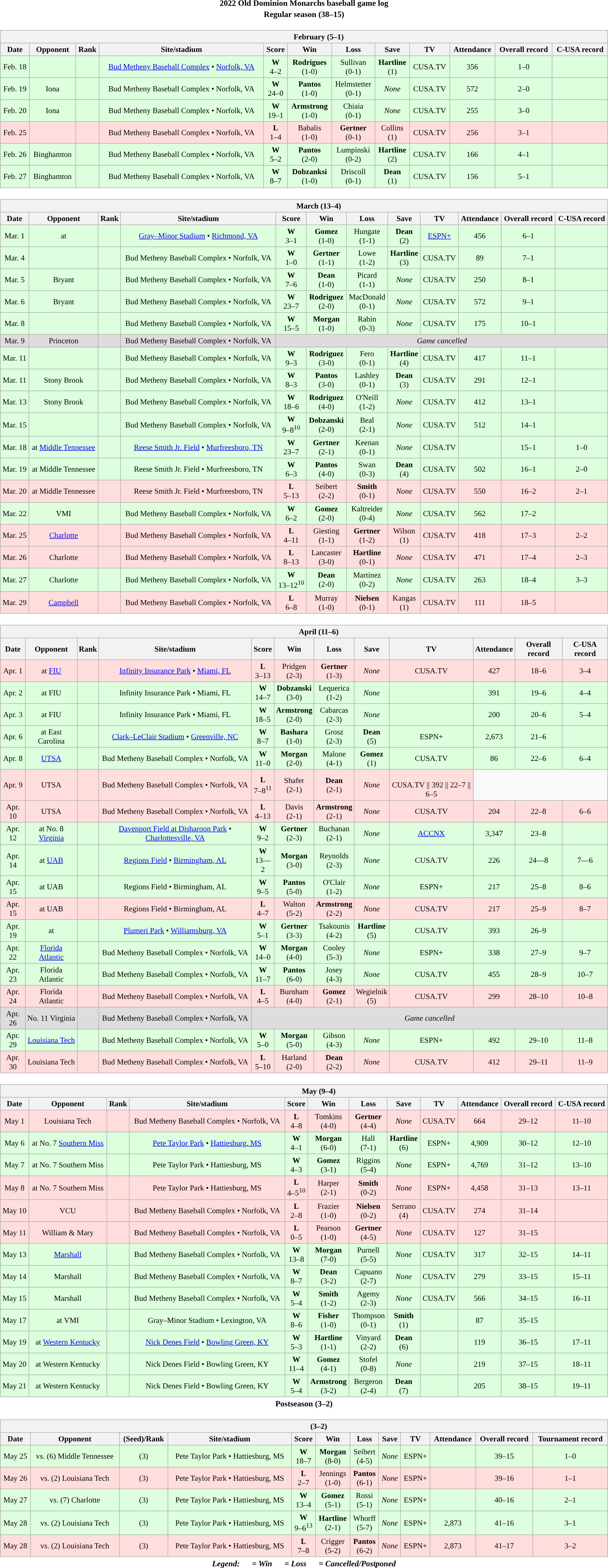<table class="toccolours" width=95% style="clear:both; margin:1.5em auto; text-align:center;">
<tr>
<th colspan=2>2022 Old Dominion Monarchs baseball game log</th>
</tr>
<tr>
<th colspan=2>Regular season (38–15)</th>
</tr>
<tr valign="top">
<td><br><table class="wikitable collapsible" style="margin:auto; width:100%; text-align:center; font-size:95%">
<tr>
<th colspan=12 style="padding-left:4em;">February (5–1)</th>
</tr>
<tr>
<th>Date</th>
<th>Opponent</th>
<th>Rank</th>
<th>Site/stadium</th>
<th>Score</th>
<th>Win</th>
<th>Loss</th>
<th>Save</th>
<th>TV</th>
<th>Attendance</th>
<th>Overall record</th>
<th>C-USA record</th>
</tr>
<tr align="center" bgcolor="ddffdd">
<td>Feb. 18</td>
<td></td>
<td></td>
<td><a href='#'>Bud Metheny Baseball Complex</a> • <a href='#'>Norfolk, VA</a></td>
<td><strong>W</strong><br>4–2</td>
<td><strong>Rodrigues</strong><br>(1-0)</td>
<td>Sullivan<br>(0-1)</td>
<td><strong>Hartline</strong><br>(1)</td>
<td>CUSA.TV</td>
<td>356</td>
<td>1–0</td>
<td></td>
</tr>
<tr align="center" bgcolor="ddffdd">
<td>Feb. 19</td>
<td>Iona</td>
<td></td>
<td>Bud Metheny Baseball Complex • Norfolk, VA</td>
<td><strong>W</strong><br>24–0</td>
<td><strong>Pantos</strong><br>(1-0)</td>
<td>Helmstetter<br>(0-1)</td>
<td><em>None</em></td>
<td>CUSA.TV</td>
<td>572</td>
<td>2–0</td>
<td></td>
</tr>
<tr align="center" bgcolor="ddffdd">
<td>Feb. 20</td>
<td>Iona</td>
<td></td>
<td>Bud Metheny Baseball Complex • Norfolk, VA</td>
<td><strong>W</strong><br>19–1</td>
<td><strong>Armstrong</strong><br>(1-0)</td>
<td>Chiaia<br>(0-1)</td>
<td><em>None</em></td>
<td>CUSA.TV</td>
<td>255</td>
<td>3–0</td>
<td></td>
</tr>
<tr align="center" bgcolor="ffdddd">
<td>Feb. 25</td>
<td></td>
<td></td>
<td>Bud Metheny Baseball Complex • Norfolk, VA</td>
<td><strong>L</strong><br>1–4</td>
<td>Babalis<br>(1-0)</td>
<td><strong>Gertner</strong><br>(0-1)</td>
<td>Collins<br>(1)</td>
<td>CUSA.TV</td>
<td>256</td>
<td>3–1</td>
<td></td>
</tr>
<tr align="center" bgcolor="ddffdd">
<td>Feb. 26</td>
<td>Binghamton</td>
<td></td>
<td>Bud Metheny Baseball Complex • Norfolk, VA</td>
<td><strong>W</strong><br>5–2</td>
<td><strong>Pantos</strong><br>(2-0)</td>
<td>Lumpinski<br>(0-2)</td>
<td><strong>Hartline</strong><br>(2)</td>
<td>CUSA.TV</td>
<td>166</td>
<td>4–1</td>
<td></td>
</tr>
<tr align="center" bgcolor="ddffdd">
<td>Feb. 27</td>
<td>Binghamton</td>
<td></td>
<td>Bud Metheny Baseball Complex • Norfolk, VA</td>
<td><strong>W</strong><br>8–7</td>
<td><strong>Dobzanksi</strong><br>(1-0)</td>
<td>Driscoll<br>(0-1)</td>
<td><strong>Dean</strong><br>(1)</td>
<td>CUSA.TV</td>
<td>156</td>
<td>5–1</td>
<td></td>
</tr>
</table>
</td>
</tr>
<tr>
<td><br><table class="wikitable collapsible" style="margin:auto; width:100%; text-align:center; font-size:95%">
<tr>
<th colspan=12 style="padding-left:4em;">March (13–4)</th>
</tr>
<tr>
<th>Date</th>
<th>Opponent</th>
<th>Rank</th>
<th>Site/stadium</th>
<th>Score</th>
<th>Win</th>
<th>Loss</th>
<th>Save</th>
<th>TV</th>
<th>Attendance</th>
<th>Overall record</th>
<th>C-USA record</th>
</tr>
<tr align="center" bgcolor="ddffdd">
<td>Mar. 1</td>
<td>at </td>
<td></td>
<td><a href='#'>Gray–Minor Stadium</a> • <a href='#'>Richmond, VA</a></td>
<td><strong>W</strong><br>3–1</td>
<td><strong>Gomez</strong><br>(1-0)</td>
<td>Hungate<br>(1-1)</td>
<td><strong>Dean</strong><br>(2)</td>
<td><a href='#'>ESPN+</a></td>
<td>456</td>
<td>6–1</td>
<td></td>
</tr>
<tr align="center" bgcolor="ddffdd">
<td>Mar. 4</td>
<td></td>
<td></td>
<td>Bud Metheny Baseball Complex • Norfolk, VA</td>
<td><strong>W</strong><br>1–0</td>
<td><strong>Gertner</strong><br>(1-1)</td>
<td>Lowe<br>(1-2)</td>
<td><strong>Hartline</strong><br>(3)</td>
<td>CUSA.TV</td>
<td>89</td>
<td>7–1</td>
<td></td>
</tr>
<tr align="center" bgcolor="ddffdd">
<td>Mar. 5</td>
<td>Bryant</td>
<td></td>
<td>Bud Metheny Baseball Complex • Norfolk, VA</td>
<td><strong>W</strong><br>7–6</td>
<td><strong>Dean</strong><br>(1-0)</td>
<td>Picard<br>(1-1)</td>
<td><em>None</em></td>
<td>CUSA.TV</td>
<td>250</td>
<td>8–1</td>
<td></td>
</tr>
<tr align="center" bgcolor="ddffdd">
<td>Mar. 6</td>
<td>Bryant</td>
<td></td>
<td>Bud Metheny Baseball Complex • Norfolk, VA</td>
<td><strong>W</strong><br>23–7</td>
<td><strong>Rodriguez</strong><br>(2-0)</td>
<td>MacDonald<br>(0-1)</td>
<td><em>None</em></td>
<td>CUSA.TV</td>
<td>572</td>
<td>9–1</td>
<td></td>
</tr>
<tr align="center" bgcolor="ddffdd">
<td>Mar. 8</td>
<td></td>
<td></td>
<td>Bud Metheny Baseball Complex • Norfolk, VA</td>
<td><strong>W</strong><br>15–5</td>
<td><strong>Morgan</strong><br>(1-0)</td>
<td>Rabin<br>(0-3)</td>
<td><em>None</em></td>
<td>CUSA.TV</td>
<td>175</td>
<td>10–1</td>
<td></td>
</tr>
<tr align="center" bgcolor="dddddd">
<td>Mar. 9</td>
<td>Princeton</td>
<td></td>
<td>Bud Metheny Baseball Complex • Norfolk, VA</td>
<td colspan=8><em>Game cancelled</em></td>
</tr>
<tr align="center" bgcolor="ddffdd">
<td>Mar. 11</td>
<td></td>
<td></td>
<td>Bud Metheny Baseball Complex • Norfolk, VA</td>
<td><strong>W</strong><br>9–3</td>
<td><strong>Rodriguez</strong><br>(3-0)</td>
<td>Fero<br>(0-1)</td>
<td><strong>Hartline</strong><br>(4)</td>
<td>CUSA.TV</td>
<td>417</td>
<td>11–1</td>
<td></td>
</tr>
<tr align="center" bgcolor="ddffdd">
<td>Mar. 11</td>
<td>Stony Brook</td>
<td></td>
<td>Bud Metheny Baseball Complex • Norfolk, VA</td>
<td><strong>W</strong><br>8–3</td>
<td><strong>Pantos</strong><br>(3-0)</td>
<td>Lashley<br>(0-1)</td>
<td><strong>Dean</strong><br>(3)</td>
<td>CUSA.TV</td>
<td>291</td>
<td>12–1</td>
<td></td>
</tr>
<tr align="center" bgcolor="ddffdd">
<td>Mar. 13</td>
<td>Stony Brook</td>
<td></td>
<td>Bud Metheny Baseball Complex • Norfolk, VA</td>
<td><strong>W</strong><br>18–6</td>
<td><strong>Rodriguez</strong><br>(4-0)</td>
<td>O'Neill<br>(1-2)</td>
<td><em>None</em></td>
<td>CUSA.TV</td>
<td>412</td>
<td>13–1</td>
<td></td>
</tr>
<tr align="center" bgcolor="ddffdd">
<td>Mar. 15</td>
<td></td>
<td></td>
<td>Bud Metheny Baseball Complex • Norfolk, VA</td>
<td><strong>W</strong><br>9–8<sup>10</sup></td>
<td><strong>Dobzanski</strong><br>(2-0)</td>
<td>Beal<br>(2-1)</td>
<td><em>None</em></td>
<td>CUSA.TV</td>
<td>512</td>
<td>14–1</td>
<td></td>
</tr>
<tr align="center" bgcolor="ddffdd">
<td>Mar. 18</td>
<td>at <a href='#'>Middle Tennessee</a></td>
<td></td>
<td><a href='#'>Reese Smith Jr. Field</a> • <a href='#'>Murfreesboro, TN</a></td>
<td><strong>W</strong><br>23–7</td>
<td><strong>Gertner</strong><br>(2-1)</td>
<td>Keenan<br>(0-1)</td>
<td><em>None</em></td>
<td>CUSA.TV</td>
<td></td>
<td>15–1</td>
<td>1–0</td>
</tr>
<tr align="center" bgcolor="ddffdd">
<td>Mar. 19</td>
<td>at Middle Tennessee</td>
<td></td>
<td>Reese Smith Jr. Field • Murfreesboro, TN</td>
<td><strong>W</strong><br>6–3</td>
<td><strong>Pantos</strong><br>(4-0)</td>
<td>Swan<br>(0-3)</td>
<td><strong>Dean</strong><br>(4)</td>
<td>CUSA.TV</td>
<td>502</td>
<td>16–1</td>
<td>2–0</td>
</tr>
<tr align="center" bgcolor="ffdddd">
<td>Mar. 20</td>
<td>at Middle Tennessee</td>
<td></td>
<td>Reese Smith Jr. Field • Murfreesboro, TN</td>
<td><strong>L</strong><br>5–13</td>
<td>Seibert<br>(2-2)</td>
<td><strong>Smith</strong><br>(0-1)</td>
<td><em>None</em></td>
<td>CUSA.TV</td>
<td>550</td>
<td>16–2</td>
<td>2–1</td>
</tr>
<tr align="center" bgcolor="ddffdd">
<td>Mar. 22</td>
<td>VMI</td>
<td></td>
<td>Bud Metheny Baseball Complex • Norfolk, VA</td>
<td><strong>W</strong><br>6–2</td>
<td><strong>Gomez</strong><br>(2-0)</td>
<td>Kaltreider<br>(0-4)</td>
<td><em>None</em></td>
<td>CUSA.TV</td>
<td>562</td>
<td>17–2</td>
<td></td>
</tr>
<tr align="center" bgcolor="ffdddd">
<td>Mar. 25</td>
<td><a href='#'>Charlotte</a></td>
<td></td>
<td>Bud Metheny Baseball Complex • Norfolk, VA</td>
<td><strong>L</strong><br>4–11</td>
<td>Giesting<br>(1-1)</td>
<td><strong>Gertner</strong><br>(1-2)</td>
<td>Wilson<br>(1)</td>
<td>CUSA.TV</td>
<td>418</td>
<td>17–3</td>
<td>2–2</td>
</tr>
<tr align="center" bgcolor="ffdddd">
<td>Mar. 26</td>
<td>Charlotte</td>
<td></td>
<td>Bud Metheny Baseball Complex • Norfolk, VA</td>
<td><strong>L</strong><br>8–13</td>
<td>Lancaster<br>(3-0)</td>
<td><strong>Hartline</strong><br>(0-1)</td>
<td><em>None</em></td>
<td>CUSA.TV</td>
<td>471</td>
<td>17–4</td>
<td>2–3</td>
</tr>
<tr align="center" bgcolor="ddffdd">
<td>Mar. 27</td>
<td>Charlotte</td>
<td></td>
<td>Bud Metheny Baseball Complex • Norfolk, VA</td>
<td><strong>W</strong><br>13–12<sup>10</sup></td>
<td><strong>Dean</strong><br>(2-0)</td>
<td>Martinez<br>(0-2)</td>
<td><em>None</em></td>
<td>CUSA.TV</td>
<td>263</td>
<td>18–4</td>
<td>3–3</td>
</tr>
<tr align="center" bgcolor="ffdddd">
<td>Mar. 29</td>
<td><a href='#'>Campbell</a></td>
<td></td>
<td>Bud Metheny Baseball Complex • Norfolk, VA</td>
<td><strong>L</strong><br>6–8</td>
<td>Murray<br>(1-0)</td>
<td><strong>Nielsen</strong><br>(0-1)</td>
<td>Kangas<br>(1)</td>
<td>CUSA.TV</td>
<td>111</td>
<td>18–5</td>
<td></td>
</tr>
</table>
</td>
</tr>
<tr>
<td><br><table class="wikitable collapsible" style="margin:auto; width:100%; text-align:center; font-size:95%">
<tr>
<th colspan=12 style="padding-left:4em;">April (11–6)</th>
</tr>
<tr>
<th>Date</th>
<th>Opponent</th>
<th>Rank</th>
<th>Site/stadium</th>
<th>Score</th>
<th>Win</th>
<th>Loss</th>
<th>Save</th>
<th>TV</th>
<th>Attendance</th>
<th>Overall record</th>
<th>C-USA record</th>
</tr>
<tr align="center" bgcolor="ffdddd">
<td>Apr. 1</td>
<td>at <a href='#'>FIU</a></td>
<td></td>
<td><a href='#'>Infinity Insurance Park</a> • <a href='#'>Miami, FL</a></td>
<td><strong>L</strong><br>3–13</td>
<td>Pridgen<br>(2-3)</td>
<td><strong>Gertner</strong><br>(1-3)</td>
<td><em>None</em></td>
<td>CUSA.TV</td>
<td>427</td>
<td>18–6</td>
<td>3–4</td>
</tr>
<tr align="center" bgcolor="ddffdd">
<td>Apr. 2</td>
<td>at FIU</td>
<td></td>
<td>Infinity Insurance Park • Miami, FL</td>
<td><strong>W</strong><br>14–7</td>
<td><strong>Dobzanski</strong><br>(3-0)</td>
<td>Lequerica<br>(1-2)</td>
<td><em>None</em></td>
<td></td>
<td>391</td>
<td>19–6</td>
<td>4–4</td>
</tr>
<tr align="center" bgcolor="ddffdd">
<td>Apr. 3</td>
<td>at FIU</td>
<td></td>
<td>Infinity Insurance Park • Miami, FL</td>
<td><strong>W</strong><br>18–5</td>
<td><strong>Armstrong</strong><br>(2-0)</td>
<td>Cabarcas<br>(2-3)</td>
<td><em>None</em></td>
<td></td>
<td>200</td>
<td>20–6</td>
<td>5–4</td>
</tr>
<tr align="center" bgcolor="ddffdd">
<td>Apr. 6</td>
<td>at East Carolina</td>
<td></td>
<td><a href='#'>Clark–LeClair Stadium</a> • <a href='#'>Greenville, NC</a></td>
<td><strong>W</strong><br>8–7</td>
<td><strong>Bashara</strong><br>(1-0)</td>
<td>Grosz<br>(2-3)</td>
<td><strong>Dean</strong><br>(5)</td>
<td>ESPN+</td>
<td>2,673</td>
<td>21–6</td>
<td></td>
</tr>
<tr align="center" bgcolor="ddffdd">
<td>Apr. 8</td>
<td><a href='#'>UTSA</a></td>
<td></td>
<td>Bud Metheny Baseball Complex • Norfolk, VA</td>
<td><strong>W</strong><br>11–0</td>
<td><strong>Morgan</strong><br>(2-0)</td>
<td>Malone<br>(4-1)</td>
<td><strong>Gomez</strong><br>(1)</td>
<td>CUSA.TV</td>
<td>86</td>
<td>22–6</td>
<td>6–4</td>
</tr>
<tr align="center" bgcolor="ffdddd">
<td>Apr. 9</td>
<td>UTSA</td>
<td></td>
<td>Bud Metheny Baseball Complex • Norfolk, VA</td>
<td><strong>L</strong><br>7–8<sup>11</sup></td>
<td>Shafer<br>(2-1)</td>
<td><strong>Dean</strong><br>(2-1)</td>
<td><em>None</em></td>
<td><br>CUSA.TV || 392 || 22–7 || 6–5</td>
</tr>
<tr align="center" bgcolor="ffdddd">
<td>Apr. 10</td>
<td>UTSA</td>
<td></td>
<td>Bud Metheny Baseball Complex • Norfolk, VA</td>
<td><strong>L</strong><br>4–13</td>
<td>Davis<br>(2-1)</td>
<td><strong>Armstrong</strong><br>(2-1)</td>
<td><em>None</em></td>
<td>CUSA.TV</td>
<td>204</td>
<td>22–8</td>
<td>6–6</td>
</tr>
<tr align="center" bgcolor="ddffdd">
<td>Apr. 12</td>
<td>at No. 8 <a href='#'>Virginia</a></td>
<td></td>
<td><a href='#'>Davenport Field at Disharoon Park</a> • <a href='#'>Charlottesville, VA</a></td>
<td><strong>W</strong><br>9–2</td>
<td><strong>Gertner</strong><br>(2-3)</td>
<td>Buchanan<br>(2-1)</td>
<td><em>None</em></td>
<td><a href='#'>ACCNX</a></td>
<td>3,347</td>
<td>23–8</td>
<td></td>
</tr>
<tr align="center" bgcolor="ddffdd">
<td>Apr. 14</td>
<td>at <a href='#'>UAB</a></td>
<td></td>
<td><a href='#'>Regions Field</a> • <a href='#'>Birmingham, AL</a></td>
<td><strong>W</strong><br>13—2</td>
<td><strong>Morgan</strong><br>(3-0)</td>
<td>Reynolds<br>(2-3)</td>
<td><em>None</em></td>
<td>CUSA.TV</td>
<td>226</td>
<td>24—8</td>
<td>7—6</td>
</tr>
<tr align="center" bgcolor="ddffdd">
<td>Apr. 15</td>
<td>at UAB</td>
<td></td>
<td>Regions Field • Birmingham, AL</td>
<td><strong>W</strong><br>9–5</td>
<td><strong>Pantos</strong><br>(5-0)</td>
<td>O'Clair<br>(1-2)</td>
<td><em>None</em></td>
<td>ESPN+</td>
<td>217</td>
<td>25–8</td>
<td>8–6</td>
</tr>
<tr align="center" bgcolor="ffdddd">
<td>Apr. 15</td>
<td>at UAB</td>
<td></td>
<td>Regions Field • Birmingham, AL</td>
<td><strong>L</strong><br>4–7</td>
<td>Walton<br>(5-2)</td>
<td><strong>Armstrong</strong><br>(2-2)</td>
<td><em>None</em></td>
<td>CUSA.TV</td>
<td>217</td>
<td>25–9</td>
<td>8–7</td>
</tr>
<tr align="center" bgcolor="ddffdd">
<td>Apr. 19</td>
<td>at </td>
<td></td>
<td><a href='#'>Plumeri Park</a> • <a href='#'>Williamsburg, VA</a></td>
<td><strong>W</strong><br>5–1</td>
<td><strong>Gertner</strong><br>(3-3)</td>
<td>Tsakounis<br>(4-2)</td>
<td><strong>Hartline</strong><br>(5)</td>
<td>CUSA.TV</td>
<td>393</td>
<td>26–9</td>
<td></td>
</tr>
<tr align="center" bgcolor="ddffdd">
<td>Apr. 22</td>
<td><a href='#'>Florida Atlantic</a></td>
<td></td>
<td>Bud Metheny Baseball Complex • Norfolk, VA</td>
<td><strong>W</strong><br>14–0</td>
<td><strong>Morgan</strong><br>(4-0)</td>
<td>Cooley<br>(5-3)</td>
<td><em>None</em></td>
<td>ESPN+</td>
<td>338</td>
<td>27–9</td>
<td>9–7</td>
</tr>
<tr align="center" bgcolor="ddffdd">
<td>Apr. 23</td>
<td>Florida Atlantic</td>
<td></td>
<td>Bud Metheny Baseball Complex • Norfolk, VA</td>
<td><strong>W</strong><br>11–7</td>
<td><strong>Pantos</strong><br>(6-0)</td>
<td>Josey<br>(4-3)</td>
<td><em>None</em></td>
<td>CUSA.TV</td>
<td>455</td>
<td>28–9</td>
<td>10–7</td>
</tr>
<tr align="center" bgcolor="ffdddd">
<td>Apr. 24</td>
<td>Florida Atlantic</td>
<td></td>
<td>Bud Metheny Baseball Complex • Norfolk, VA</td>
<td><strong>L</strong><br>4–5</td>
<td>Burnham<br>(4-0)</td>
<td><strong>Gomez</strong><br>(2-1)</td>
<td>Wegielnik<br>(5)</td>
<td>CUSA.TV</td>
<td>299</td>
<td>28–10</td>
<td>10–8</td>
</tr>
<tr align="center" bgcolor="dddddd">
<td>Apr. 26</td>
<td>No. 11 Virginia</td>
<td></td>
<td>Bud Metheny Baseball Complex • Norfolk, VA</td>
<td colspan=8><em>Game cancelled</em></td>
</tr>
<tr align="center" bgcolor="ddffdd">
<td>Apr. 29</td>
<td><a href='#'>Louisiana Tech</a></td>
<td></td>
<td>Bud Metheny Baseball Complex • Norfolk, VA</td>
<td><strong>W</strong><br>5–0</td>
<td><strong>Morgan</strong><br>(5-0)</td>
<td>Gibson<br>(4-3)</td>
<td><em>None</em></td>
<td>ESPN+</td>
<td>492</td>
<td>29–10</td>
<td>11–8</td>
</tr>
<tr align="center" bgcolor="ffdddd">
<td>Apr. 30</td>
<td>Louisiana Tech</td>
<td></td>
<td>Bud Metheny Baseball Complex • Norfolk, VA</td>
<td><strong>L</strong><br>5–10</td>
<td>Harland<br>(2-0)</td>
<td><strong>Dean</strong><br>(2-2)</td>
<td><em>None</em></td>
<td>CUSA.TV</td>
<td>412</td>
<td>29–11</td>
<td>11–9</td>
</tr>
</table>
</td>
</tr>
<tr>
<td><br><table class="wikitable collapsible" style="margin:auto; width:100%; text-align:center; font-size:95%">
<tr>
<th colspan=12 style="padding-left:4em;">May (9–4)</th>
</tr>
<tr>
<th>Date</th>
<th>Opponent</th>
<th>Rank</th>
<th>Site/stadium</th>
<th>Score</th>
<th>Win</th>
<th>Loss</th>
<th>Save</th>
<th>TV</th>
<th>Attendance</th>
<th>Overall record</th>
<th>C-USA record</th>
</tr>
<tr align="center" bgcolor="ffdddd">
<td>May 1</td>
<td>Louisiana Tech</td>
<td></td>
<td>Bud Metheny Baseball Complex • Norfolk, VA</td>
<td><strong>L</strong><br>4–8</td>
<td>Tomkins<br>(4-0)</td>
<td><strong>Gertner</strong><br>(4-4)</td>
<td><em>None</em></td>
<td>CUSA.TV</td>
<td>664</td>
<td>29–12</td>
<td>11–10</td>
</tr>
<tr align="center" bgcolor="ddffdd">
<td>May 6</td>
<td>at No. 7 <a href='#'>Southern Miss</a></td>
<td></td>
<td><a href='#'>Pete Taylor Park</a> • <a href='#'>Hattiesburg, MS</a></td>
<td><strong>W</strong><br>4–1</td>
<td><strong>Morgan</strong><br>(6-0)</td>
<td>Hall<br>(7-1)</td>
<td><strong>Hartline</strong><br>(6)</td>
<td>ESPN+</td>
<td>4,909</td>
<td>30–12</td>
<td>12–10</td>
</tr>
<tr align="center" bgcolor="ddffdd">
<td>May 7</td>
<td>at No. 7 Southern Miss</td>
<td></td>
<td>Pete Taylor Park • Hattiesburg, MS</td>
<td><strong>W</strong><br>4–3</td>
<td><strong>Gomez</strong><br>(3-1)</td>
<td>Riggins<br>(5-4)</td>
<td><em>None</em></td>
<td>ESPN+</td>
<td>4,769</td>
<td>31–12</td>
<td>13–10</td>
</tr>
<tr align="center" bgcolor="ffdddd">
<td>May 8</td>
<td>at No. 7 Southern Miss</td>
<td></td>
<td>Pete Taylor Park • Hattiesburg, MS</td>
<td><strong>L</strong><br>4–5<sup>10</sup></td>
<td>Harper<br>(2-1)</td>
<td><strong>Smith</strong><br>(0-2)</td>
<td><em>None</em></td>
<td>ESPN+</td>
<td>4,458</td>
<td>31–13</td>
<td>13–11</td>
</tr>
<tr align="center" bgcolor="ffdddd">
<td>May 10</td>
<td>VCU</td>
<td></td>
<td>Bud Metheny Baseball Complex • Norfolk, VA</td>
<td><strong>L</strong><br>2–8</td>
<td>Frazier<br>(1-0)</td>
<td><strong>Nielsen</strong><br>(0-2)</td>
<td>Serrano<br>(4)</td>
<td>CUSA.TV</td>
<td>274</td>
<td>31–14</td>
<td></td>
</tr>
<tr align="center" bgcolor="ffdddd">
<td>May 11</td>
<td>William & Mary</td>
<td></td>
<td>Bud Metheny Baseball Complex • Norfolk, VA</td>
<td><strong>L</strong><br>0–5</td>
<td>Pearson<br>(1-0)</td>
<td><strong>Gertner</strong><br>(4-5)</td>
<td><em>None</em></td>
<td>CUSA.TV</td>
<td>127</td>
<td>31–15</td>
<td></td>
</tr>
<tr align="center" bgcolor="ddffdd">
<td>May 13</td>
<td><a href='#'>Marshall</a></td>
<td></td>
<td>Bud Metheny Baseball Complex • Norfolk, VA</td>
<td><strong>W</strong><br>13–8</td>
<td><strong>Morgan</strong><br>(7-0)</td>
<td>Purnell<br>(5-5)</td>
<td><em>None</em></td>
<td>CUSA.TV</td>
<td>317</td>
<td>32–15</td>
<td>14–11</td>
</tr>
<tr align="center" bgcolor="ddffdd">
<td>May 14</td>
<td>Marshall</td>
<td></td>
<td>Bud Metheny Baseball Complex • Norfolk, VA</td>
<td><strong>W</strong><br>8–7</td>
<td><strong>Dean</strong><br>(3-2)</td>
<td>Capuano<br>(2-7)</td>
<td><em>None</em></td>
<td>CUSA.TV</td>
<td>279</td>
<td>33–15</td>
<td>15–11</td>
</tr>
<tr align="center" bgcolor="ddffdd">
<td>May 15</td>
<td>Marshall</td>
<td></td>
<td>Bud Metheny Baseball Complex • Norfolk, VA</td>
<td><strong>W</strong><br>5–4</td>
<td><strong>Smith</strong><br>(1-2)</td>
<td>Agemy<br>(2-3)</td>
<td><em>None</em></td>
<td>CUSA.TV</td>
<td>566</td>
<td>34–15</td>
<td>16–11</td>
</tr>
<tr align="center" bgcolor="ddffdd">
<td>May 17</td>
<td>at VMI</td>
<td></td>
<td>Gray–Minor Stadium • Lexington, VA</td>
<td><strong>W</strong><br>8–6</td>
<td><strong>Fisher</strong><br>(1-0)</td>
<td>Thompson<br>(0-1)</td>
<td><strong>Smith</strong><br>(1)</td>
<td></td>
<td>87</td>
<td>35–15</td>
<td></td>
</tr>
<tr align="center" bgcolor="ddffdd">
<td>May 19</td>
<td>at <a href='#'>Western Kentucky</a></td>
<td></td>
<td><a href='#'>Nick Denes Field</a> • <a href='#'>Bowling Green, KY</a></td>
<td><strong>W</strong><br>5–3</td>
<td><strong>Hartline</strong><br>(1-1)</td>
<td>Vinyard<br>(2-2)</td>
<td><strong>Dean</strong><br>(6)</td>
<td></td>
<td>119</td>
<td>36–15</td>
<td>17–11</td>
</tr>
<tr align="center" bgcolor="ddffdd">
<td>May 20</td>
<td>at Western Kentucky</td>
<td></td>
<td>Nick Denes Field • Bowling Green, KY</td>
<td><strong>W</strong><br>11–4</td>
<td><strong>Gomez</strong><br>(4-1)</td>
<td>Stofel<br>(0-8)</td>
<td><em>None</em></td>
<td></td>
<td>219</td>
<td>37–15</td>
<td>18–11</td>
</tr>
<tr align="center" bgcolor="ddffdd">
<td>May 21</td>
<td>at Western Kentucky</td>
<td></td>
<td>Nick Denes Field • Bowling Green, KY</td>
<td><strong>W</strong><br>5–4</td>
<td><strong>Armstrong</strong><br>(3-2)</td>
<td>Bergeron<br>(2-4)</td>
<td><strong>Dean</strong><br>(7)</td>
<td></td>
<td>205</td>
<td>38–15</td>
<td>19–11</td>
</tr>
</table>
</td>
</tr>
<tr>
<th colspan=2>Postseason (3–2)</th>
</tr>
<tr>
<td><br><table class="wikitable collapsible" style="margin:auto; width:100%; text-align:center; font-size:95%">
<tr>
<th colspan=12 style="padding-left:4em;"> (3–2)</th>
</tr>
<tr>
<th>Date</th>
<th>Opponent</th>
<th>(Seed)/Rank</th>
<th>Site/stadium</th>
<th>Score</th>
<th>Win</th>
<th>Loss</th>
<th>Save</th>
<th>TV</th>
<th>Attendance</th>
<th>Overall record</th>
<th>Tournament record</th>
</tr>
<tr align="center" bgcolor="ddffdd">
<td>May 25</td>
<td>vs. (6) Middle Tennessee</td>
<td>(3)</td>
<td>Pete Taylor Park • Hattiesburg, MS</td>
<td><strong>W</strong><br>18–7</td>
<td><strong>Morgan</strong><br>(8-0)</td>
<td>Seibert<br>(4-5)</td>
<td><em>None</em></td>
<td>ESPN+</td>
<td></td>
<td>39–15</td>
<td>1–0</td>
</tr>
<tr align="center" bgcolor="ffdddd">
<td>May 26</td>
<td>vs. (2) Louisiana Tech</td>
<td>(3)</td>
<td>Pete Taylor Park • Hattiesburg, MS</td>
<td><strong>L</strong><br>2–7</td>
<td>Jennings<br>(1-0)</td>
<td><strong>Pantos</strong><br>(6-1)</td>
<td><em>None</em></td>
<td>ESPN+</td>
<td></td>
<td>39–16</td>
<td>1–1</td>
</tr>
<tr align="center" bgcolor="ddffdd">
<td>May 27</td>
<td>vs. (7) Charlotte</td>
<td>(3)</td>
<td>Pete Taylor Park • Hattiesburg, MS</td>
<td><strong>W</strong><br>13–4</td>
<td><strong>Gomez</strong><br>(5-1)</td>
<td>Rossi<br>(5-1)</td>
<td><em>None</em></td>
<td>ESPN+</td>
<td></td>
<td>40–16</td>
<td>2–1</td>
</tr>
<tr align="center" bgcolor="ddffdd">
<td>May 28</td>
<td>vs. (2) Louisiana Tech</td>
<td>(3)</td>
<td>Pete Taylor Park • Hattiesburg, MS</td>
<td><strong>W</strong><br>9–6<sup>13</sup></td>
<td><strong>Hartline</strong><br>(2-1)</td>
<td>Whorff<br>(5-7)</td>
<td><em>None</em></td>
<td>ESPN+</td>
<td>2,873</td>
<td>41–16</td>
<td>3–1</td>
</tr>
<tr align="center" bgcolor="ffdddd">
<td>May 28</td>
<td>vs. (2) Louisiana Tech</td>
<td>(3)</td>
<td>Pete Taylor Park • Hattiesburg, MS</td>
<td><strong>L</strong><br>7–8</td>
<td>Crigger<br>(5-2)</td>
<td><strong>Pantos</strong><br>(6-2)</td>
<td><em>None</em></td>
<td>ESPN+</td>
<td>2,873</td>
<td>41–17</td>
<td>3–2</td>
</tr>
</table>
</td>
</tr>
<tr>
<th colspan=9><em>Legend:       = Win       = Loss       = Cancelled/Postponed</em></th>
</tr>
</table>
